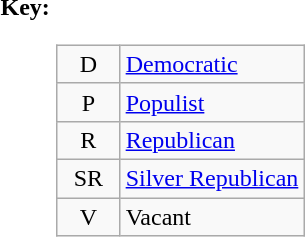<table>
<tr valign=top>
<th>Key:</th>
<td><br><table class=wikitable>
<tr>
<td align=center width=35px >D</td>
<td><a href='#'>Democratic</a></td>
</tr>
<tr>
<td align=center width=35px >P</td>
<td><a href='#'>Populist</a></td>
</tr>
<tr>
<td align=center width=35px >R</td>
<td><a href='#'>Republican</a></td>
</tr>
<tr>
<td align=center width=35px >SR</td>
<td><a href='#'>Silver Republican</a></td>
</tr>
<tr>
<td align=center width=35px >V</td>
<td>Vacant</td>
</tr>
</table>
</td>
</tr>
</table>
